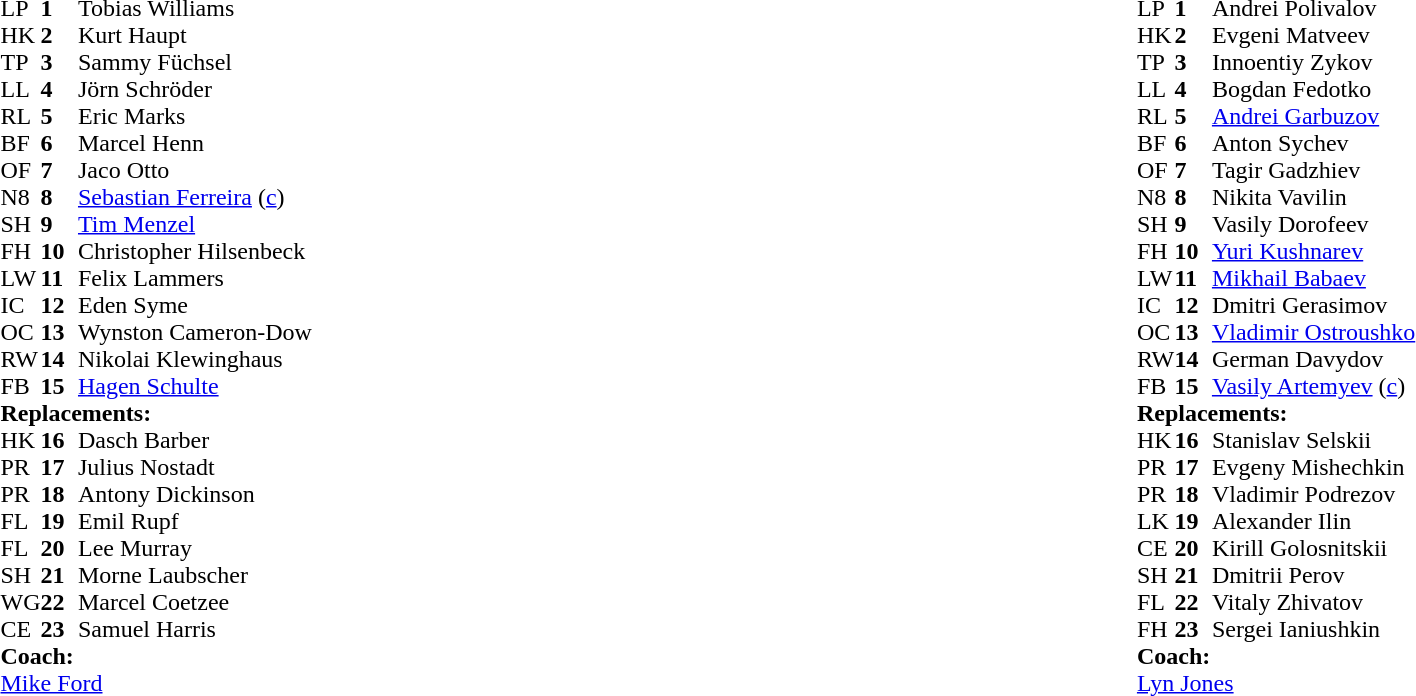<table style="width:100%">
<tr>
<td style="vertical-align:top;width:50%"><br><table cellspacing="0" cellpadding="0">
<tr>
<th width="25"></th>
<th width="25"></th>
</tr>
<tr>
<td>LP</td>
<td><strong>1</strong></td>
<td>Tobias Williams</td>
<td></td>
<td></td>
</tr>
<tr>
<td>HK</td>
<td><strong>2</strong></td>
<td>Kurt Haupt</td>
<td></td>
<td></td>
</tr>
<tr>
<td>TP</td>
<td><strong>3</strong></td>
<td>Sammy Füchsel</td>
<td></td>
<td></td>
</tr>
<tr>
<td>LL</td>
<td><strong>4</strong></td>
<td>Jörn Schröder</td>
<td></td>
<td></td>
</tr>
<tr>
<td>RL</td>
<td><strong>5</strong></td>
<td>Eric Marks</td>
</tr>
<tr>
<td>BF</td>
<td><strong>6</strong></td>
<td>Marcel Henn</td>
<td></td>
<td></td>
</tr>
<tr>
<td>OF</td>
<td><strong>7</strong></td>
<td>Jaco Otto</td>
</tr>
<tr>
<td>N8</td>
<td><strong>8</strong></td>
<td><a href='#'>Sebastian Ferreira</a> (<a href='#'>c</a>)</td>
</tr>
<tr>
<td>SH</td>
<td><strong>9</strong></td>
<td><a href='#'>Tim Menzel</a></td>
<td></td>
<td></td>
</tr>
<tr>
<td>FH</td>
<td><strong>10</strong></td>
<td>Christopher Hilsenbeck</td>
</tr>
<tr>
<td>LW</td>
<td><strong>11</strong></td>
<td>Felix Lammers</td>
<td></td>
<td></td>
</tr>
<tr>
<td>IC</td>
<td><strong>12</strong></td>
<td>Eden Syme</td>
</tr>
<tr>
<td>OC</td>
<td><strong>13</strong></td>
<td>Wynston Cameron-Dow</td>
</tr>
<tr>
<td>RW</td>
<td><strong>14</strong></td>
<td>Nikolai Klewinghaus</td>
</tr>
<tr>
<td>FB</td>
<td><strong>15</strong></td>
<td><a href='#'>Hagen Schulte</a></td>
<td></td>
<td></td>
</tr>
<tr>
<td colspan="4"><strong>Replacements:</strong></td>
</tr>
<tr>
<td>HK</td>
<td><strong>16</strong></td>
<td>Dasch Barber</td>
<td></td>
<td></td>
</tr>
<tr>
<td>PR</td>
<td><strong>17</strong></td>
<td>Julius Nostadt</td>
<td></td>
<td></td>
</tr>
<tr>
<td>PR</td>
<td><strong>18</strong></td>
<td>Antony Dickinson</td>
<td></td>
<td></td>
</tr>
<tr>
<td>FL</td>
<td><strong>19</strong></td>
<td>Emil Rupf</td>
<td></td>
<td></td>
</tr>
<tr>
<td>FL</td>
<td><strong>20</strong></td>
<td>Lee Murray</td>
<td></td>
<td></td>
</tr>
<tr>
<td>SH</td>
<td><strong>21</strong></td>
<td>Morne Laubscher</td>
<td></td>
<td></td>
</tr>
<tr>
<td>WG</td>
<td><strong>22</strong></td>
<td>Marcel Coetzee</td>
<td></td>
<td></td>
</tr>
<tr>
<td>CE</td>
<td><strong>23</strong></td>
<td>Samuel Harris</td>
<td></td>
<td></td>
</tr>
<tr>
<td colspan="4"><strong>Coach:</strong></td>
</tr>
<tr>
<td colspan="4"><a href='#'>Mike Ford</a></td>
</tr>
</table>
</td>
<td style="vertical-align:top"></td>
<td style="vertical-align:top;width:40%"><br><table cellspacing="0" cellpadding="0">
<tr>
<th width="25"></th>
<th width="25"></th>
</tr>
<tr>
<td>LP</td>
<td><strong>1</strong></td>
<td>Andrei Polivalov</td>
<td></td>
<td></td>
</tr>
<tr>
<td>HK</td>
<td><strong>2</strong></td>
<td>Evgeni Matveev</td>
<td></td>
<td></td>
</tr>
<tr>
<td>TP</td>
<td><strong>3</strong></td>
<td>Innoentiy Zykov</td>
<td></td>
<td></td>
</tr>
<tr>
<td>LL</td>
<td><strong>4</strong></td>
<td>Bogdan Fedotko</td>
</tr>
<tr>
<td>RL</td>
<td><strong>5</strong></td>
<td><a href='#'>Andrei Garbuzov</a></td>
<td></td>
<td></td>
</tr>
<tr>
<td>BF</td>
<td><strong>6</strong></td>
<td>Anton Sychev</td>
<td></td>
<td></td>
</tr>
<tr>
<td>OF</td>
<td><strong>7</strong></td>
<td>Tagir Gadzhiev</td>
</tr>
<tr>
<td>N8</td>
<td><strong>8</strong></td>
<td>Nikita Vavilin</td>
</tr>
<tr>
<td>SH</td>
<td><strong>9</strong></td>
<td>Vasily Dorofeev</td>
<td></td>
<td></td>
</tr>
<tr>
<td>FH</td>
<td><strong>10</strong></td>
<td><a href='#'>Yuri Kushnarev</a></td>
<td></td>
<td></td>
</tr>
<tr>
<td>LW</td>
<td><strong>11</strong></td>
<td><a href='#'>Mikhail Babaev</a></td>
</tr>
<tr>
<td>IC</td>
<td><strong>12</strong></td>
<td>Dmitri Gerasimov</td>
</tr>
<tr>
<td>OC</td>
<td><strong>13</strong></td>
<td><a href='#'>Vladimir Ostroushko</a></td>
</tr>
<tr>
<td>RW</td>
<td><strong>14</strong></td>
<td>German Davydov</td>
<td></td>
<td></td>
</tr>
<tr>
<td>FB</td>
<td><strong>15</strong></td>
<td><a href='#'>Vasily Artemyev</a> (<a href='#'>c</a>)</td>
</tr>
<tr>
<td colspan="4"><strong>Replacements:</strong></td>
</tr>
<tr>
<td>HK</td>
<td><strong>16</strong></td>
<td>Stanislav Selskii</td>
<td></td>
<td></td>
</tr>
<tr>
<td>PR</td>
<td><strong>17</strong></td>
<td>Evgeny Mishechkin</td>
<td></td>
<td></td>
</tr>
<tr>
<td>PR</td>
<td><strong>18</strong></td>
<td>Vladimir Podrezov</td>
<td></td>
<td></td>
</tr>
<tr>
<td>LK</td>
<td><strong>19</strong></td>
<td>Alexander Ilin</td>
<td></td>
<td></td>
</tr>
<tr>
<td>CE</td>
<td><strong>20</strong></td>
<td>Kirill Golosnitskii</td>
<td></td>
<td></td>
</tr>
<tr>
<td>SH</td>
<td><strong>21</strong></td>
<td>Dmitrii Perov</td>
<td></td>
<td></td>
</tr>
<tr>
<td>FL</td>
<td><strong>22</strong></td>
<td>Vitaly Zhivatov</td>
<td></td>
<td></td>
</tr>
<tr>
<td>FH</td>
<td><strong>23</strong></td>
<td>Sergei Ianiushkin</td>
<td></td>
<td></td>
</tr>
<tr>
<td colspan="4"><strong>Coach:</strong></td>
</tr>
<tr>
<td colspan="4"><a href='#'>Lyn Jones</a></td>
</tr>
</table>
</td>
</tr>
</table>
